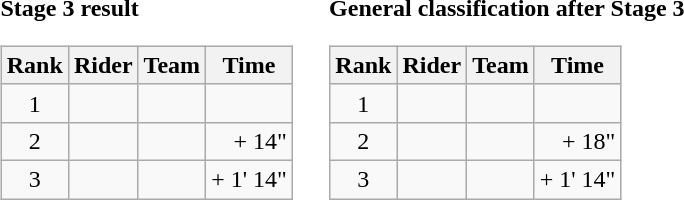<table>
<tr>
<td><strong>Stage 3 result</strong><br><table class="wikitable">
<tr>
<th scope="col">Rank</th>
<th scope="col">Rider</th>
<th scope="col">Team</th>
<th scope="col">Time</th>
</tr>
<tr>
<td style="text-align:center;">1</td>
<td></td>
<td></td>
<td style="text-align:right;"></td>
</tr>
<tr>
<td style="text-align:center;">2</td>
<td></td>
<td></td>
<td style="text-align:right;">+ 14"</td>
</tr>
<tr>
<td style="text-align:center;">3</td>
<td></td>
<td></td>
<td style="text-align:right;">+ 1' 14"</td>
</tr>
</table>
</td>
<td></td>
<td><strong>General classification after Stage 3</strong><br><table class="wikitable">
<tr>
<th scope="col">Rank</th>
<th scope="col">Rider</th>
<th scope="col">Team</th>
<th scope="col">Time</th>
</tr>
<tr>
<td style="text-align:center;">1</td>
<td></td>
<td></td>
<td style="text-align:right;"></td>
</tr>
<tr>
<td style="text-align:center;">2</td>
<td></td>
<td></td>
<td style="text-align:right;">+ 18"</td>
</tr>
<tr>
<td style="text-align:center;">3</td>
<td></td>
<td></td>
<td style="text-align:right;">+ 1' 14"</td>
</tr>
</table>
</td>
</tr>
</table>
